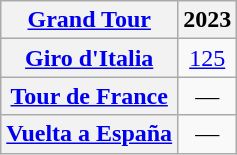<table class="wikitable plainrowheaders">
<tr>
<th scope="col"><a href='#'>Grand Tour</a></th>
<th scope="col">2023</th>
</tr>
<tr style="text-align:center;">
<th scope="row"> <a href='#'>Giro d'Italia</a></th>
<td><a href='#'>125</a></td>
</tr>
<tr style="text-align:center;">
<th scope="row"> <a href='#'>Tour de France</a></th>
<td>—</td>
</tr>
<tr style="text-align:center;">
<th scope="row"> <a href='#'>Vuelta a España</a></th>
<td>—</td>
</tr>
</table>
